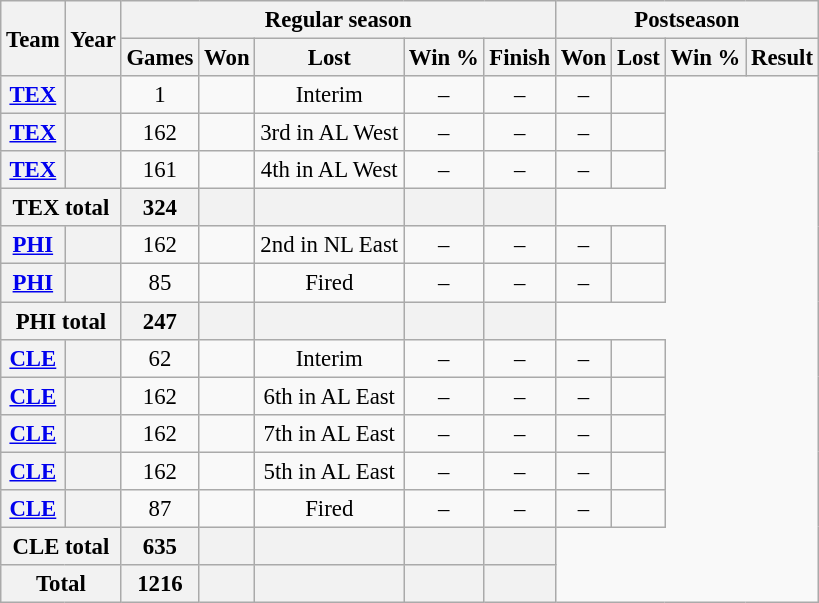<table class="wikitable" style="font-size: 95%; text-align:center;">
<tr>
<th rowspan="2">Team</th>
<th rowspan="2">Year</th>
<th colspan="5">Regular season</th>
<th colspan="4">Postseason</th>
</tr>
<tr>
<th>Games</th>
<th>Won</th>
<th>Lost</th>
<th>Win %</th>
<th>Finish</th>
<th>Won</th>
<th>Lost</th>
<th>Win %</th>
<th>Result</th>
</tr>
<tr>
<th><a href='#'>TEX</a></th>
<th></th>
<td>1</td>
<td></td>
<td>Interim</td>
<td>–</td>
<td>–</td>
<td>–</td>
<td></td>
</tr>
<tr>
<th><a href='#'>TEX</a></th>
<th></th>
<td>162</td>
<td></td>
<td>3rd in AL West</td>
<td>–</td>
<td>–</td>
<td>–</td>
<td></td>
</tr>
<tr>
<th><a href='#'>TEX</a></th>
<th></th>
<td>161</td>
<td></td>
<td>4th in AL West</td>
<td>–</td>
<td>–</td>
<td>–</td>
<td></td>
</tr>
<tr>
<th colspan="2">TEX total</th>
<th>324</th>
<th></th>
<th></th>
<th></th>
<th></th>
</tr>
<tr>
<th><a href='#'>PHI</a></th>
<th></th>
<td>162</td>
<td></td>
<td>2nd in NL East</td>
<td>–</td>
<td>–</td>
<td>–</td>
<td></td>
</tr>
<tr>
<th><a href='#'>PHI</a></th>
<th></th>
<td>85</td>
<td></td>
<td>Fired</td>
<td>–</td>
<td>–</td>
<td>–</td>
<td></td>
</tr>
<tr>
<th colspan="2">PHI total</th>
<th>247</th>
<th></th>
<th></th>
<th></th>
<th></th>
</tr>
<tr>
<th><a href='#'>CLE</a></th>
<th></th>
<td>62</td>
<td></td>
<td>Interim</td>
<td>–</td>
<td>–</td>
<td>–</td>
<td></td>
</tr>
<tr>
<th><a href='#'>CLE</a></th>
<th></th>
<td>162</td>
<td></td>
<td>6th in AL East</td>
<td>–</td>
<td>–</td>
<td>–</td>
<td></td>
</tr>
<tr>
<th><a href='#'>CLE</a></th>
<th></th>
<td>162</td>
<td></td>
<td>7th in AL East</td>
<td>–</td>
<td>–</td>
<td>–</td>
<td></td>
</tr>
<tr>
<th><a href='#'>CLE</a></th>
<th></th>
<td>162</td>
<td></td>
<td>5th in AL East</td>
<td>–</td>
<td>–</td>
<td>–</td>
<td></td>
</tr>
<tr>
<th><a href='#'>CLE</a></th>
<th></th>
<td>87</td>
<td></td>
<td>Fired</td>
<td>–</td>
<td>–</td>
<td>–</td>
<td></td>
</tr>
<tr>
<th colspan="2">CLE total</th>
<th>635</th>
<th></th>
<th></th>
<th></th>
<th></th>
</tr>
<tr>
<th colspan="2">Total</th>
<th>1216</th>
<th></th>
<th></th>
<th></th>
<th></th>
</tr>
</table>
